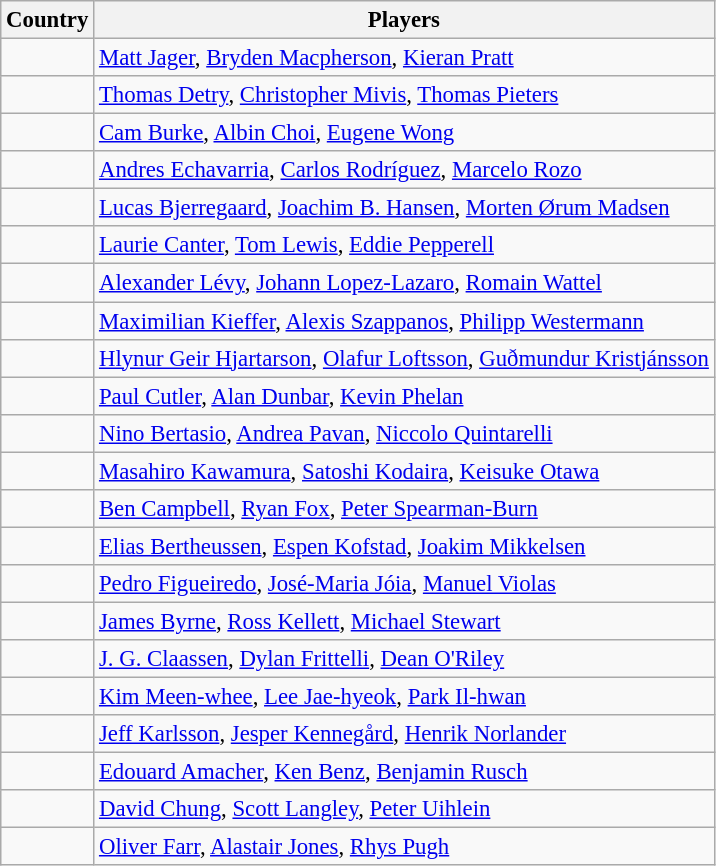<table class="wikitable" style="font-size:95%;">
<tr>
<th>Country</th>
<th>Players</th>
</tr>
<tr>
<td></td>
<td><a href='#'>Matt Jager</a>, <a href='#'>Bryden Macpherson</a>, <a href='#'>Kieran Pratt</a></td>
</tr>
<tr>
<td></td>
<td><a href='#'>Thomas Detry</a>, <a href='#'>Christopher Mivis</a>, <a href='#'>Thomas Pieters</a></td>
</tr>
<tr>
<td></td>
<td><a href='#'>Cam Burke</a>, <a href='#'>Albin Choi</a>, <a href='#'>Eugene Wong</a></td>
</tr>
<tr>
<td></td>
<td><a href='#'>Andres Echavarria</a>, <a href='#'>Carlos Rodríguez</a>, <a href='#'>Marcelo Rozo</a></td>
</tr>
<tr>
<td></td>
<td><a href='#'>Lucas Bjerregaard</a>, <a href='#'>Joachim B. Hansen</a>, <a href='#'>Morten Ørum Madsen</a></td>
</tr>
<tr>
<td></td>
<td><a href='#'>Laurie Canter</a>, <a href='#'>Tom Lewis</a>, <a href='#'>Eddie Pepperell</a></td>
</tr>
<tr>
<td></td>
<td><a href='#'>Alexander Lévy</a>, <a href='#'>Johann Lopez-Lazaro</a>, <a href='#'>Romain Wattel</a></td>
</tr>
<tr>
<td></td>
<td><a href='#'>Maximilian Kieffer</a>, <a href='#'>Alexis Szappanos</a>, <a href='#'>Philipp Westermann</a></td>
</tr>
<tr>
<td></td>
<td><a href='#'>Hlynur Geir Hjartarson</a>, <a href='#'>Olafur Loftsson</a>, <a href='#'>Guðmundur Kristjánsson</a></td>
</tr>
<tr>
<td></td>
<td><a href='#'>Paul Cutler</a>, <a href='#'>Alan Dunbar</a>, <a href='#'>Kevin Phelan</a></td>
</tr>
<tr>
<td></td>
<td><a href='#'>Nino Bertasio</a>, <a href='#'>Andrea Pavan</a>, <a href='#'>Niccolo Quintarelli</a></td>
</tr>
<tr>
<td></td>
<td><a href='#'>Masahiro Kawamura</a>, <a href='#'>Satoshi Kodaira</a>, <a href='#'>Keisuke Otawa</a></td>
</tr>
<tr>
<td></td>
<td><a href='#'>Ben Campbell</a>, <a href='#'>Ryan Fox</a>, <a href='#'>Peter Spearman-Burn</a></td>
</tr>
<tr>
<td></td>
<td><a href='#'>Elias Bertheussen</a>, <a href='#'>Espen Kofstad</a>, <a href='#'>Joakim Mikkelsen</a></td>
</tr>
<tr>
<td></td>
<td><a href='#'>Pedro Figueiredo</a>, <a href='#'>José-Maria Jóia</a>, <a href='#'>Manuel Violas</a></td>
</tr>
<tr>
<td></td>
<td><a href='#'>James Byrne</a>, <a href='#'>Ross Kellett</a>, <a href='#'>Michael Stewart</a></td>
</tr>
<tr>
<td></td>
<td><a href='#'>J. G. Claassen</a>, <a href='#'>Dylan Frittelli</a>, <a href='#'>Dean O'Riley</a></td>
</tr>
<tr>
<td></td>
<td><a href='#'>Kim Meen-whee</a>, <a href='#'>Lee Jae-hyeok</a>, <a href='#'>Park Il-hwan</a></td>
</tr>
<tr>
<td></td>
<td><a href='#'>Jeff Karlsson</a>, <a href='#'>Jesper Kennegård</a>, <a href='#'>Henrik Norlander</a></td>
</tr>
<tr>
<td></td>
<td><a href='#'>Edouard Amacher</a>, <a href='#'>Ken Benz</a>, <a href='#'>Benjamin Rusch</a></td>
</tr>
<tr>
<td></td>
<td><a href='#'>David Chung</a>, <a href='#'>Scott Langley</a>, <a href='#'>Peter Uihlein</a></td>
</tr>
<tr>
<td></td>
<td><a href='#'>Oliver Farr</a>, <a href='#'>Alastair Jones</a>, <a href='#'>Rhys Pugh</a></td>
</tr>
</table>
